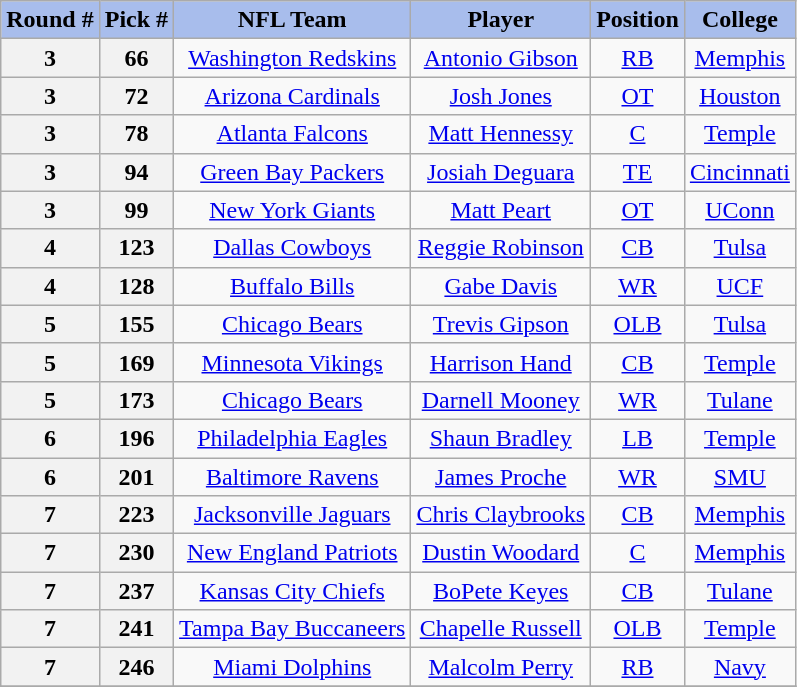<table class="wikitable sortable" border="1" style="text-align: center;">
<tr>
<th style="background:#A8BDEC;">Round #</th>
<th style="background:#A8BDEC;">Pick #</th>
<th style="background:#A8BDEC;">NFL Team</th>
<th style="background:#A8BDEC;">Player</th>
<th style="background:#A8BDEC;">Position</th>
<th style="background:#A8BDEC;">College</th>
</tr>
<tr>
<th>3</th>
<th>66</th>
<td><a href='#'>Washington Redskins</a></td>
<td><a href='#'>Antonio Gibson</a></td>
<td><a href='#'>RB</a></td>
<td><a href='#'>Memphis</a></td>
</tr>
<tr>
<th>3</th>
<th>72</th>
<td><a href='#'>Arizona Cardinals</a></td>
<td><a href='#'>Josh Jones</a></td>
<td><a href='#'>OT</a></td>
<td><a href='#'>Houston</a></td>
</tr>
<tr>
<th>3</th>
<th>78</th>
<td><a href='#'>Atlanta Falcons</a></td>
<td><a href='#'>Matt Hennessy</a></td>
<td><a href='#'>C</a></td>
<td><a href='#'>Temple</a></td>
</tr>
<tr>
<th>3</th>
<th>94</th>
<td><a href='#'>Green Bay Packers</a></td>
<td><a href='#'>Josiah Deguara</a></td>
<td><a href='#'>TE</a></td>
<td><a href='#'>Cincinnati</a></td>
</tr>
<tr>
<th>3</th>
<th>99</th>
<td><a href='#'>New York Giants</a></td>
<td><a href='#'>Matt Peart</a></td>
<td><a href='#'>OT</a></td>
<td><a href='#'>UConn</a></td>
</tr>
<tr>
<th>4</th>
<th>123</th>
<td><a href='#'>Dallas Cowboys</a></td>
<td><a href='#'>Reggie Robinson</a></td>
<td><a href='#'>CB</a></td>
<td><a href='#'>Tulsa</a></td>
</tr>
<tr>
<th>4</th>
<th>128</th>
<td><a href='#'>Buffalo Bills</a></td>
<td><a href='#'>Gabe Davis</a></td>
<td><a href='#'>WR</a></td>
<td><a href='#'>UCF</a></td>
</tr>
<tr>
<th>5</th>
<th>155</th>
<td><a href='#'>Chicago Bears</a></td>
<td><a href='#'>Trevis Gipson</a></td>
<td><a href='#'>OLB</a></td>
<td><a href='#'>Tulsa</a></td>
</tr>
<tr>
<th>5</th>
<th>169</th>
<td><a href='#'>Minnesota Vikings</a></td>
<td><a href='#'>Harrison Hand</a></td>
<td><a href='#'>CB</a></td>
<td><a href='#'>Temple</a></td>
</tr>
<tr>
<th>5</th>
<th>173</th>
<td><a href='#'>Chicago Bears</a></td>
<td><a href='#'>Darnell Mooney</a></td>
<td><a href='#'>WR</a></td>
<td><a href='#'>Tulane</a></td>
</tr>
<tr>
<th>6</th>
<th>196</th>
<td><a href='#'>Philadelphia Eagles</a></td>
<td><a href='#'>Shaun Bradley</a></td>
<td><a href='#'>LB</a></td>
<td><a href='#'>Temple</a></td>
</tr>
<tr>
<th>6</th>
<th>201</th>
<td><a href='#'>Baltimore Ravens</a></td>
<td><a href='#'>James Proche</a></td>
<td><a href='#'>WR</a></td>
<td><a href='#'>SMU</a></td>
</tr>
<tr>
<th>7</th>
<th>223</th>
<td><a href='#'>Jacksonville Jaguars</a></td>
<td><a href='#'>Chris Claybrooks</a></td>
<td><a href='#'>CB</a></td>
<td><a href='#'>Memphis</a></td>
</tr>
<tr>
<th>7</th>
<th>230</th>
<td><a href='#'>New England Patriots</a></td>
<td><a href='#'>Dustin Woodard</a></td>
<td><a href='#'>C</a></td>
<td><a href='#'>Memphis</a></td>
</tr>
<tr>
<th>7</th>
<th>237</th>
<td><a href='#'>Kansas City Chiefs</a></td>
<td><a href='#'>BoPete Keyes</a></td>
<td><a href='#'>CB</a></td>
<td><a href='#'>Tulane</a></td>
</tr>
<tr>
<th>7</th>
<th>241</th>
<td><a href='#'>Tampa Bay Buccaneers</a></td>
<td><a href='#'>Chapelle Russell</a></td>
<td><a href='#'>OLB</a></td>
<td><a href='#'>Temple</a></td>
</tr>
<tr>
<th>7</th>
<th>246</th>
<td><a href='#'>Miami Dolphins</a></td>
<td><a href='#'>Malcolm Perry</a></td>
<td><a href='#'>RB</a></td>
<td><a href='#'>Navy</a></td>
</tr>
<tr>
</tr>
</table>
